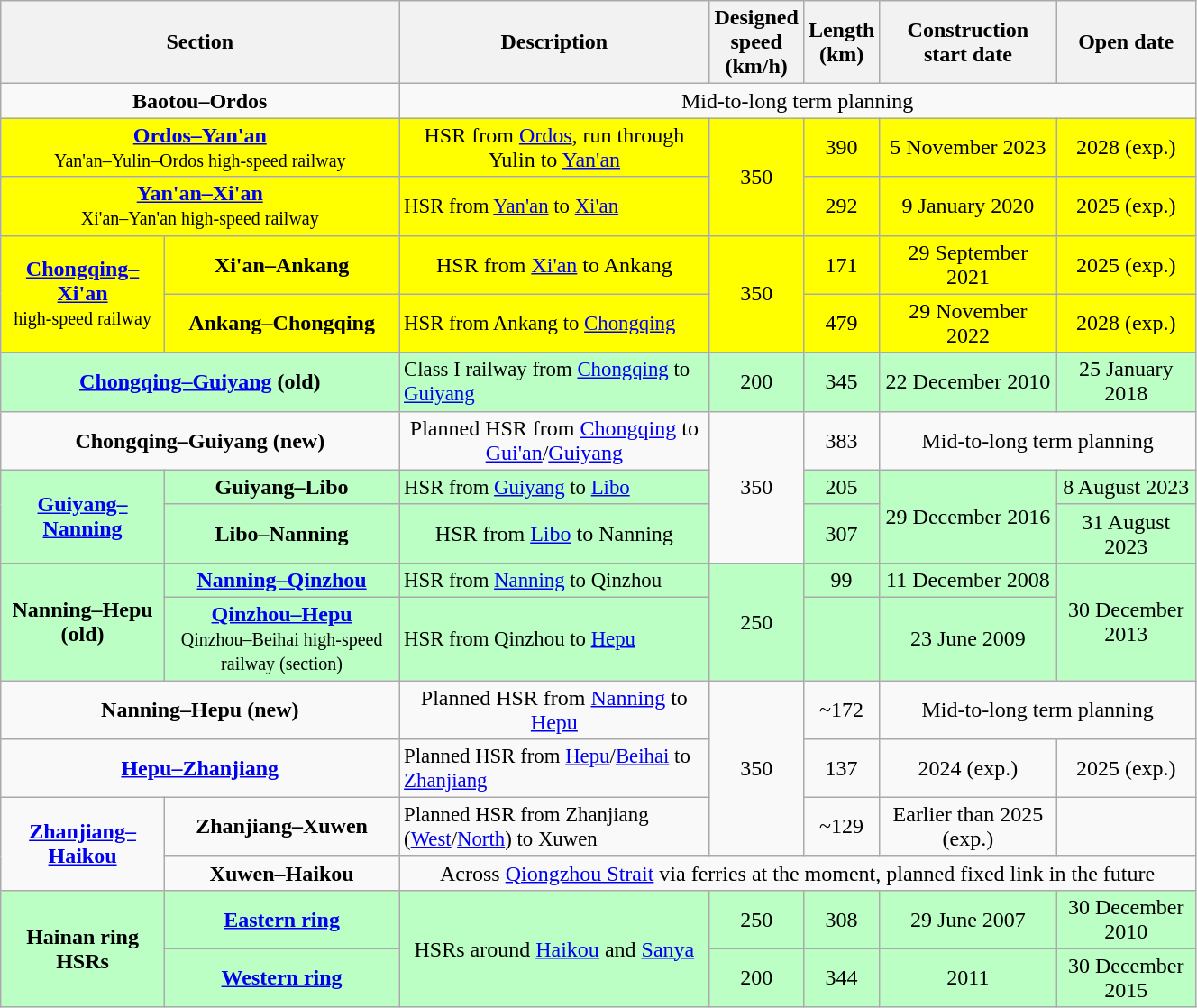<table class="wikitable sortable" width="70%" style="font-size:100%;text-align: center;">
<tr>
<th colspan="2"><strong>Section</strong></th>
<th><strong>Description</strong></th>
<th><strong>Designed <br> speed <br> (km/h)</strong> <br></th>
<th><strong>Length <br> (km)</strong> <br></th>
<th><strong>Construction <br> start date</strong> <br></th>
<th><strong>Open date</strong> <br></th>
</tr>
<tr>
<td colspan="2"><strong>Baotou–Ordos</strong></td>
<td colspan="5">Mid-to-long term planning</td>
</tr>
<tr style="background:yellow;">
<td colspan="2"><strong><a href='#'>Ordos–Yan'an</a></strong><br><small>Yan'an–Yulin–Ordos high-speed railway</small></td>
<td>HSR from <a href='#'>Ordos</a>, run through Yulin to <a href='#'>Yan'an</a></td>
<td rowspan="2">350</td>
<td>390</td>
<td>5 November 2023</td>
<td>2028 (exp.)</td>
</tr>
<tr style="background:yellow;">
<td colspan="2"><strong><a href='#'>Yan'an–Xi'an</a></strong><br><small>Xi'an–Yan'an high-speed railway</small></td>
<td style="font-size:95%; text-align:left">HSR from <a href='#'>Yan'an</a> to <a href='#'>Xi'an</a></td>
<td>292</td>
<td>9 January 2020</td>
<td>2025 (exp.)</td>
</tr>
<tr style="background:yellow;">
<td rowspan="2"><strong><a href='#'>Chongqing–Xi'an</a></strong><br><small>high-speed railway</small></td>
<td><strong>Xi'an–Ankang</strong></td>
<td>HSR from <a href='#'>Xi'an</a> to Ankang</td>
<td rowspan="2">350</td>
<td>171</td>
<td>29 September 2021</td>
<td>2025 (exp.)</td>
</tr>
<tr style="background:yellow;">
<td><strong>Ankang–Chongqing</strong></td>
<td style="font-size:95%; text-align:left">HSR from Ankang to <a href='#'>Chongqing</a></td>
<td>479</td>
<td>29 November 2022</td>
<td>2028 (exp.)</td>
</tr>
<tr style="background:#bcffc5;">
<td colspan="2"><strong><a href='#'>Chongqing–Guiyang</a> (old)</strong></td>
<td style="font-size:95%; text-align:left">Class I railway from <a href='#'>Chongqing</a> to <a href='#'>Guiyang</a></td>
<td>200</td>
<td>345</td>
<td>22 December 2010</td>
<td>25 January 2018</td>
</tr>
<tr>
<td colspan="2"><strong>Chongqing–Guiyang (new)</strong></td>
<td>Planned HSR from <a href='#'>Chongqing</a> to <a href='#'>Gui'an</a>/<a href='#'>Guiyang</a></td>
<td rowspan="3">350</td>
<td>383</td>
<td colspan="2">Mid-to-long term planning</td>
</tr>
<tr style="background:#bcffc5;">
<td rowspan="2"><strong><a href='#'>Guiyang–Nanning</a></strong></td>
<td><strong>Guiyang–Libo</strong></td>
<td style="font-size:95%; text-align:left">HSR from <a href='#'>Guiyang</a> to <a href='#'>Libo</a></td>
<td>205</td>
<td rowspan="2">29 December 2016</td>
<td>8 August 2023</td>
</tr>
<tr style="background:#bcffc5;">
<td><strong>Libo–Nanning</strong></td>
<td>HSR from <a href='#'>Libo</a> to Nanning</td>
<td>307</td>
<td>31 August 2023</td>
</tr>
<tr style="background:#bcffc5;">
<td rowspan="2"><strong>Nanning–Hepu (old)</strong></td>
<td><strong><a href='#'>Nanning–Qinzhou</a></strong></td>
<td style="font-size:95%; text-align:left">HSR from <a href='#'>Nanning</a> to Qinzhou</td>
<td rowspan="2">250</td>
<td>99</td>
<td>11 December 2008</td>
<td rowspan="2">30 December 2013</td>
</tr>
<tr style="background:#bcffc5;">
<td><strong><a href='#'>Qinzhou–Hepu</a></strong><br><small>Qinzhou–Beihai high-speed railway (section)</small></td>
<td style="font-size:95%; text-align:left">HSR from Qinzhou to <a href='#'>Hepu</a></td>
<td></td>
<td>23 June 2009</td>
</tr>
<tr>
<td colspan="2"><strong>Nanning–Hepu (new)</strong></td>
<td>Planned HSR from <a href='#'>Nanning</a> to <a href='#'>Hepu</a></td>
<td rowspan="3">350</td>
<td>~172</td>
<td colspan="2">Mid-to-long term planning</td>
</tr>
<tr>
<td colspan="2"><strong><a href='#'>Hepu–Zhanjiang</a></strong></td>
<td style="font-size:95%; text-align:left">Planned HSR from <a href='#'>Hepu</a>/<a href='#'>Beihai</a> to <a href='#'>Zhanjiang</a></td>
<td>137</td>
<td>2024 (exp.)</td>
<td>2025 (exp.)</td>
</tr>
<tr>
<td rowspan="2"><strong><a href='#'>Zhanjiang–Haikou</a></strong></td>
<td><strong>Zhanjiang–Xuwen</strong></td>
<td style="font-size:95%; text-align:left">Planned HSR from Zhanjiang (<a href='#'>West</a>/<a href='#'>North</a>) to Xuwen</td>
<td>~129</td>
<td>Earlier than 2025 (exp.)</td>
<td></td>
</tr>
<tr>
<td><strong>Xuwen–Haikou</strong></td>
<td colspan="5">Across <a href='#'>Qiongzhou Strait</a> via ferries at the moment, planned fixed link in the future</td>
</tr>
<tr style="background:#bcffc5;">
<td rowspan="2"><strong>Hainan ring HSRs</strong></td>
<td><strong><a href='#'>Eastern ring</a></strong></td>
<td rowspan="2">HSRs around <a href='#'>Haikou</a> and <a href='#'>Sanya</a></td>
<td>250</td>
<td>308</td>
<td>29 June 2007</td>
<td>30 December 2010</td>
</tr>
<tr style="background:#bcffc5;">
<td><strong><a href='#'>Western ring</a></strong></td>
<td>200</td>
<td>344</td>
<td>2011</td>
<td>30 December 2015</td>
</tr>
</table>
